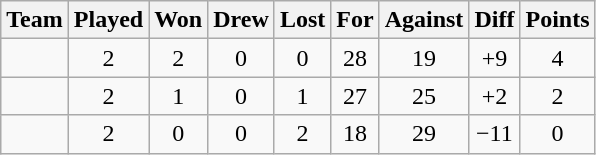<table class="wikitable" style="text-align:center">
<tr>
<th>Team</th>
<th>Played</th>
<th>Won</th>
<th>Drew</th>
<th>Lost</th>
<th>For</th>
<th>Against</th>
<th>Diff</th>
<th>Points</th>
</tr>
<tr>
<td align=left></td>
<td>2</td>
<td>2</td>
<td>0</td>
<td>0</td>
<td>28</td>
<td>19</td>
<td>+9</td>
<td>4</td>
</tr>
<tr>
<td align=left></td>
<td>2</td>
<td>1</td>
<td>0</td>
<td>1</td>
<td>27</td>
<td>25</td>
<td>+2</td>
<td>2</td>
</tr>
<tr>
<td align=left></td>
<td>2</td>
<td>0</td>
<td>0</td>
<td>2</td>
<td>18</td>
<td>29</td>
<td>−11</td>
<td>0</td>
</tr>
</table>
